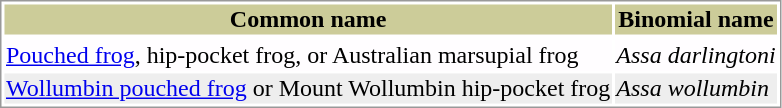<table style="text-align:left; border:1px solid #999999; ">
<tr style="background:#CCCC99; text-align: center; ">
<th>Common name</th>
<th>Binomial name</th>
</tr>
<tr>
</tr>
<tr style="background:#FFFDFF;">
<td><a href='#'>Pouched frog</a>, hip-pocket frog, or Australian marsupial frog</td>
<td><em>Assa darlingtoni</em> </td>
</tr>
<tr style="background:#EEEEEE;">
<td><a href='#'>Wollumbin pouched frog</a> or Mount Wollumbin hip-pocket frog</td>
<td><em>Assa wollumbin</em> </td>
</tr>
</table>
